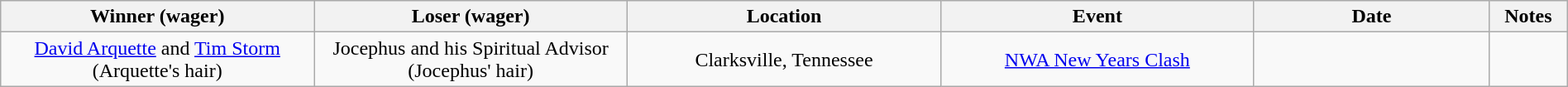<table class="wikitable sortable"  style="width:100%; text-align:center;">
<tr>
<th style="width:20%;" scope="col">Winner (wager)</th>
<th style="width:20%;" scope="col">Loser (wager)</th>
<th style="width:20%;" scope="col">Location</th>
<th style="width:20%;" scope="col">Event</th>
<th style="width:15%;" scope="col">Date</th>
<th class="unsortable"  style="width:5%;" scope="col">Notes</th>
</tr>
<tr>
<td><a href='#'>David Arquette</a> and <a href='#'>Tim Storm</a> (Arquette's hair)</td>
<td>Jocephus and his Spiritual Advisor (Jocephus' hair)</td>
<td>Clarksville, Tennessee</td>
<td><a href='#'>NWA New Years Clash</a></td>
<td></td>
<td></td>
</tr>
</table>
